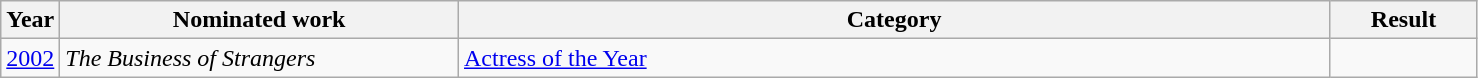<table class=wikitable>
<tr>
<th width=4%>Year</th>
<th width=27%>Nominated work</th>
<th width=59%>Category</th>
<th width=10%>Result</th>
</tr>
<tr>
<td><a href='#'>2002</a></td>
<td><em>The Business of Strangers</em></td>
<td><a href='#'>Actress of the Year</a></td>
<td></td>
</tr>
</table>
